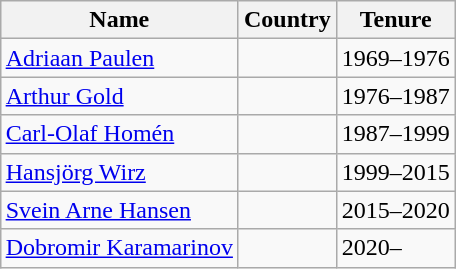<table class="wikitable" style="float:right; margin-left: 10px;">
<tr>
<th>Name</th>
<th>Country</th>
<th>Tenure</th>
</tr>
<tr>
<td><a href='#'>Adriaan Paulen</a></td>
<td></td>
<td>1969–1976</td>
</tr>
<tr>
<td><a href='#'>Arthur Gold</a></td>
<td></td>
<td>1976–1987</td>
</tr>
<tr>
<td><a href='#'>Carl-Olaf Homén</a></td>
<td></td>
<td>1987–1999</td>
</tr>
<tr>
<td><a href='#'>Hansjörg Wirz</a></td>
<td></td>
<td>1999–2015</td>
</tr>
<tr>
<td><a href='#'>Svein Arne Hansen</a></td>
<td></td>
<td>2015–2020</td>
</tr>
<tr>
<td><a href='#'>Dobromir Karamarinov</a></td>
<td></td>
<td>2020–</td>
</tr>
</table>
